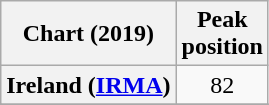<table class="wikitable sortable plainrowheaders" style="text-align:center">
<tr>
<th scope="col">Chart (2019)</th>
<th scope="col">Peak<br>position</th>
</tr>
<tr>
<th scope="row">Ireland (<a href='#'>IRMA</a>)</th>
<td>82</td>
</tr>
<tr>
</tr>
<tr>
</tr>
<tr>
</tr>
<tr>
</tr>
<tr>
</tr>
</table>
